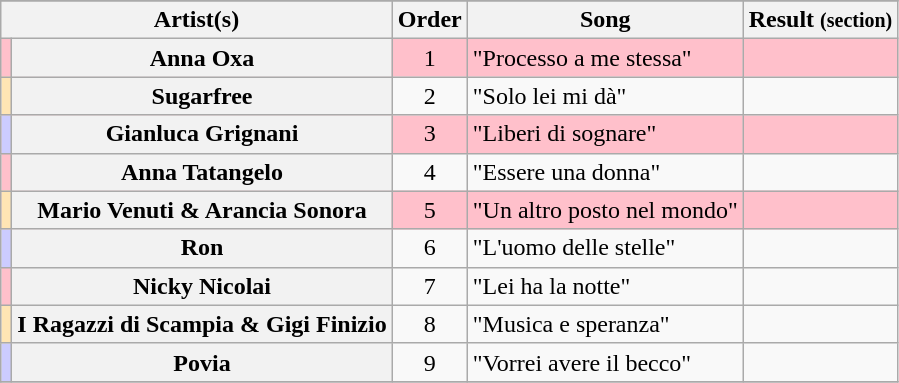<table class="wikitable plainrowheaders sortable">
<tr>
</tr>
<tr>
<th colspan="2">Artist(s)</th>
<th>Order</th>
<th>Song</th>
<th>Result <small>(section)</small></th>
</tr>
<tr style="background:pink;">
<th scope="row" style="background:#FFC0CB"></th>
<th scope="row">Anna Oxa</th>
<td style="text-align:center;">1</td>
<td>"Processo a me stessa"</td>
<td style="text-align:center;"></td>
</tr>
<tr>
<th scope="row" style="background:#FFE5B4"></th>
<th scope="row">Sugarfree</th>
<td style="text-align:center;">2</td>
<td>"Solo lei mi dà"</td>
<td style="text-align:center;"></td>
</tr>
<tr style="background:pink;">
<th scope="row" style="background:#CCCCFF"></th>
<th scope="row">Gianluca Grignani</th>
<td style="text-align:center;">3</td>
<td>"Liberi di sognare"</td>
<td style="text-align:center;"></td>
</tr>
<tr>
<th scope="row" style="background:#FFC0CB"></th>
<th scope="row">Anna Tatangelo</th>
<td style="text-align:center;">4</td>
<td>"Essere una donna"</td>
<td style="text-align:center;"></td>
</tr>
<tr style="background:pink;">
<th scope="row" style="background:#FFE5B4"></th>
<th scope="row">Mario Venuti & Arancia Sonora</th>
<td style="text-align:center;">5</td>
<td>"Un altro posto nel mondo"</td>
<td style="text-align:center;"></td>
</tr>
<tr>
<th scope="row" style="background:#CCCCFF"></th>
<th scope="row">Ron</th>
<td style="text-align:center;">6</td>
<td>"L'uomo delle stelle"</td>
<td style="text-align:center;"></td>
</tr>
<tr>
<th scope="row" style="background:#FFC0CB"></th>
<th scope="row">Nicky Nicolai</th>
<td style="text-align:center;">7</td>
<td>"Lei ha la notte"</td>
<td style="text-align:center;"></td>
</tr>
<tr>
<th scope="row" style="background:#FFE5B4"></th>
<th scope="row">I Ragazzi di Scampia & Gigi Finizio</th>
<td style="text-align:center;">8</td>
<td>"Musica e speranza"</td>
<td style="text-align:center;"></td>
</tr>
<tr>
<th scope="row" style="background:#CCCCFF"></th>
<th scope="row">Povia</th>
<td style="text-align:center;">9</td>
<td>"Vorrei avere il becco"</td>
<td style="text-align:center;"></td>
</tr>
<tr>
</tr>
</table>
